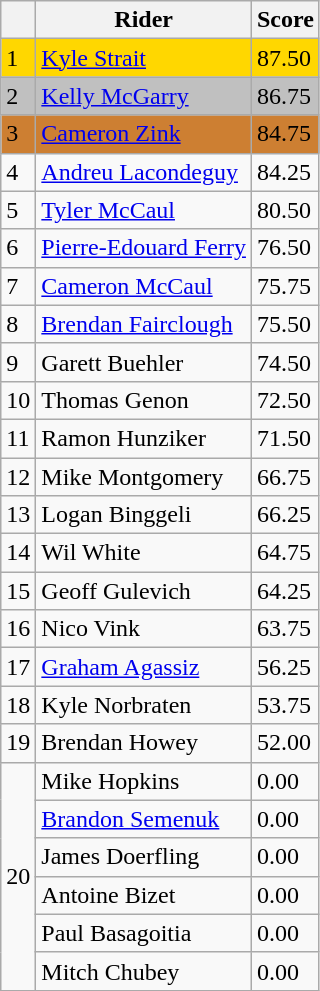<table class="wikitable">
<tr>
<th></th>
<th>Rider</th>
<th>Score</th>
</tr>
<tr style="background:gold;">
<td>1</td>
<td> <a href='#'>Kyle Strait</a></td>
<td>87.50</td>
</tr>
<tr style="background:silver;">
<td>2</td>
<td> <a href='#'>Kelly McGarry</a></td>
<td>86.75</td>
</tr>
<tr style="background:#cd7f32;">
<td>3</td>
<td> <a href='#'>Cameron Zink</a></td>
<td>84.75</td>
</tr>
<tr>
<td>4</td>
<td> <a href='#'>Andreu Lacondeguy</a></td>
<td>84.25</td>
</tr>
<tr>
<td>5</td>
<td> <a href='#'>Tyler McCaul</a></td>
<td>80.50</td>
</tr>
<tr>
<td>6</td>
<td> <a href='#'>Pierre-Edouard Ferry</a></td>
<td>76.50</td>
</tr>
<tr>
<td>7</td>
<td> <a href='#'>Cameron McCaul</a></td>
<td>75.75</td>
</tr>
<tr>
<td>8</td>
<td> <a href='#'>Brendan Fairclough</a></td>
<td>75.50</td>
</tr>
<tr>
<td>9</td>
<td> Garett Buehler</td>
<td>74.50</td>
</tr>
<tr>
<td>10</td>
<td> Thomas Genon</td>
<td>72.50</td>
</tr>
<tr>
<td>11</td>
<td> Ramon Hunziker</td>
<td>71.50</td>
</tr>
<tr>
<td>12</td>
<td> Mike Montgomery</td>
<td>66.75</td>
</tr>
<tr>
<td>13</td>
<td> Logan Binggeli</td>
<td>66.25</td>
</tr>
<tr>
<td>14</td>
<td> Wil White</td>
<td>64.75</td>
</tr>
<tr>
<td>15</td>
<td> Geoff Gulevich</td>
<td>64.25</td>
</tr>
<tr>
<td>16</td>
<td> Nico Vink</td>
<td>63.75</td>
</tr>
<tr>
<td>17</td>
<td> <a href='#'>Graham Agassiz</a></td>
<td>56.25</td>
</tr>
<tr>
<td>18</td>
<td> Kyle Norbraten</td>
<td>53.75</td>
</tr>
<tr>
<td>19</td>
<td> Brendan Howey</td>
<td>52.00</td>
</tr>
<tr>
<td rowspan=6>20</td>
<td> Mike Hopkins</td>
<td>0.00</td>
</tr>
<tr>
<td> <a href='#'>Brandon Semenuk</a></td>
<td>0.00</td>
</tr>
<tr>
<td> James Doerfling</td>
<td>0.00</td>
</tr>
<tr>
<td> Antoine Bizet</td>
<td>0.00</td>
</tr>
<tr>
<td> Paul Basagoitia</td>
<td>0.00</td>
</tr>
<tr>
<td> Mitch Chubey</td>
<td>0.00</td>
</tr>
</table>
